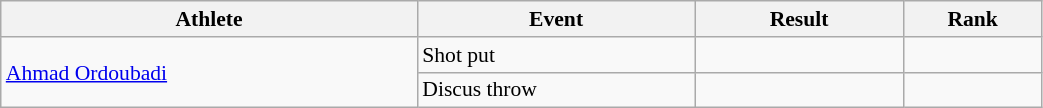<table class="wikitable" width="55%" style="text-align:center; font-size:90%">
<tr>
<th width="30%">Athlete</th>
<th width="20%">Event</th>
<th width="15%">Result</th>
<th width="10%">Rank</th>
</tr>
<tr>
<td rowspan=2 align="left"><a href='#'>Ahmad Ordoubadi</a></td>
<td align="left">Shot put</td>
<td></td>
<td><strong></strong></td>
</tr>
<tr>
<td align="left">Discus throw</td>
<td></td>
<td><strong></strong></td>
</tr>
</table>
